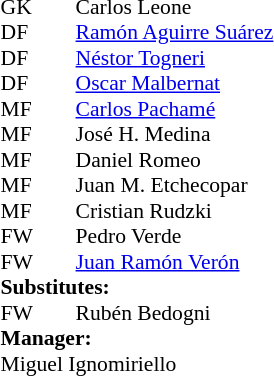<table style="font-size:90%; margin:0.2em auto;" cellspacing="0" cellpadding="0">
<tr>
<th width="25"></th>
<th width="25"></th>
</tr>
<tr>
<td>GK</td>
<td></td>
<td> Carlos Leone</td>
</tr>
<tr>
<td>DF</td>
<td></td>
<td> <a href='#'>Ramón Aguirre Suárez</a></td>
</tr>
<tr>
<td>DF</td>
<td></td>
<td> <a href='#'>Néstor Togneri</a></td>
</tr>
<tr>
<td>DF</td>
<td></td>
<td> <a href='#'>Oscar Malbernat</a></td>
</tr>
<tr>
<td>MF</td>
<td></td>
<td> <a href='#'>Carlos Pachamé</a></td>
</tr>
<tr>
<td>MF</td>
<td></td>
<td> José H. Medina</td>
</tr>
<tr>
<td>MF</td>
<td></td>
<td> Daniel Romeo</td>
</tr>
<tr>
<td>MF</td>
<td></td>
<td> Juan M. Etchecopar</td>
</tr>
<tr>
<td>MF</td>
<td></td>
<td> Cristian Rudzki</td>
<td></td>
<td></td>
</tr>
<tr>
<td>FW</td>
<td></td>
<td> Pedro Verde</td>
</tr>
<tr>
<td>FW</td>
<td></td>
<td> <a href='#'>Juan Ramón Verón</a></td>
</tr>
<tr>
<td colspan=3><strong>Substitutes:</strong></td>
</tr>
<tr>
<td>FW</td>
<td></td>
<td> Rubén Bedogni</td>
<td></td>
<td></td>
</tr>
<tr>
<td colspan=3><strong>Manager:</strong></td>
</tr>
<tr>
<td colspan=4> Miguel Ignomiriello</td>
</tr>
</table>
